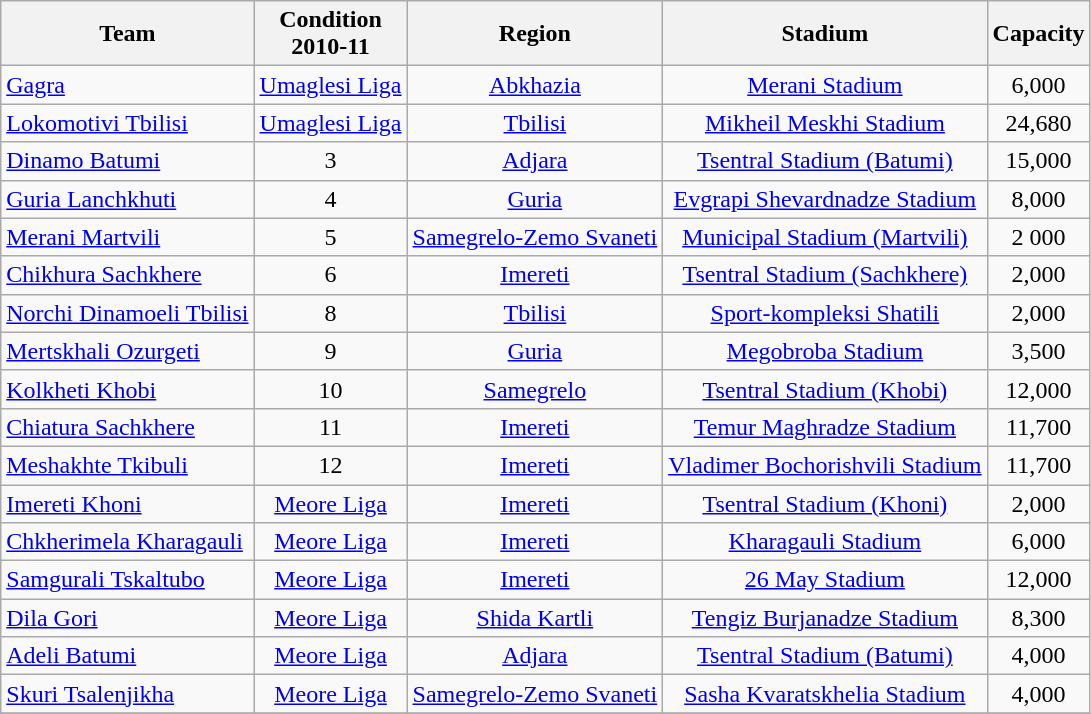<table class="wikitable sortable" style="text-align:center;">
<tr>
<th>Team</th>
<th>Condition <br>2010-11</th>
<th>Region</th>
<th>Stadium</th>
<th>Capacity</th>
</tr>
<tr>
<td style="text-align:left;"><a href='#'>Gagra</a></td>
<td><a href='#'>Umaglesi Liga</a></td>
<td><a href='#'>Abkhazia</a></td>
<td><a href='#'>Merani Stadium</a></td>
<td>6,000</td>
</tr>
<tr>
<td style="text-align:left;"><a href='#'>Lokomotivi Tbilisi</a></td>
<td><a href='#'>Umaglesi Liga</a></td>
<td><a href='#'>Tbilisi</a></td>
<td><a href='#'>Mikheil Meskhi Stadium</a></td>
<td>24,680</td>
</tr>
<tr>
<td style="text-align:left;"><a href='#'>Dinamo Batumi</a></td>
<td>3</td>
<td><a href='#'>Adjara</a></td>
<td><a href='#'>Tsentral Stadium (Batumi)</a></td>
<td>15,000</td>
</tr>
<tr>
<td style="text-align:left;"><a href='#'>Guria Lanchkhuti</a></td>
<td>4</td>
<td><a href='#'>Guria</a></td>
<td><a href='#'>Evgrapi Shevardnadze Stadium</a></td>
<td>8,000</td>
</tr>
<tr>
<td style="text-align:left;"><a href='#'>Merani Martvili</a></td>
<td>5</td>
<td><a href='#'>Samegrelo-Zemo Svaneti</a></td>
<td><a href='#'>Municipal Stadium (Martvili)</a></td>
<td>2 000</td>
</tr>
<tr>
<td style="text-align:left;"><a href='#'>Chikhura Sachkhere</a></td>
<td>6</td>
<td><a href='#'>Imereti</a></td>
<td><a href='#'>Tsentral Stadium (Sachkhere)</a></td>
<td>2,000</td>
</tr>
<tr>
<td style="text-align:left;"><a href='#'>Norchi Dinamoeli Tbilisi</a></td>
<td>8</td>
<td><a href='#'>Tbilisi</a></td>
<td><a href='#'>Sport-kompleksi Shatili</a></td>
<td>2,000</td>
</tr>
<tr>
<td style="text-align:left;"><a href='#'>Mertskhali Ozurgeti</a></td>
<td>9</td>
<td><a href='#'>Guria</a></td>
<td><a href='#'>Megobroba Stadium</a></td>
<td>3,500</td>
</tr>
<tr>
<td style="text-align:left;"><a href='#'>Kolkheti Khobi</a></td>
<td>10</td>
<td><a href='#'>Samegrelo</a></td>
<td><a href='#'>Tsentral Stadium (Khobi)</a></td>
<td>12,000</td>
</tr>
<tr>
<td style="text-align:left;"><a href='#'>Chiatura Sachkhere</a></td>
<td>11</td>
<td><a href='#'>Imereti</a></td>
<td><a href='#'>Temur Maghradze Stadium</a></td>
<td>11,700</td>
</tr>
<tr>
<td style="text-align:left;"><a href='#'>Meshakhte Tkibuli</a></td>
<td>12</td>
<td><a href='#'>Imereti</a></td>
<td><a href='#'>Vladimer Bochorishvili Stadium</a></td>
<td>11,700</td>
</tr>
<tr>
<td style="text-align:left;"><a href='#'>Imereti Khoni</a></td>
<td><a href='#'>Meore Liga</a></td>
<td><a href='#'>Imereti</a></td>
<td><a href='#'>Tsentral Stadium (Khoni)</a></td>
<td>2,000</td>
</tr>
<tr>
<td style="text-align:left;"><a href='#'>Chkherimela Kharagauli</a></td>
<td><a href='#'>Meore Liga</a></td>
<td><a href='#'>Imereti</a></td>
<td><a href='#'>Kharagauli Stadium</a></td>
<td>6,000</td>
</tr>
<tr>
<td style="text-align:left;"><a href='#'>Samgurali Tskaltubo</a></td>
<td><a href='#'>Meore Liga</a></td>
<td><a href='#'>Imereti</a></td>
<td><a href='#'>26 May Stadium</a></td>
<td>12,000</td>
</tr>
<tr>
<td style="text-align:left;"><a href='#'>Dila Gori</a></td>
<td><a href='#'>Meore Liga</a></td>
<td><a href='#'>Shida Kartli</a></td>
<td><a href='#'>Tengiz Burjanadze Stadium</a></td>
<td>8,300</td>
</tr>
<tr>
<td style="text-align:left;"><a href='#'>Adeli Batumi</a></td>
<td><a href='#'>Meore Liga</a></td>
<td><a href='#'>Adjara</a></td>
<td><a href='#'>Tsentral Stadium (Batumi)</a></td>
<td>4,000</td>
</tr>
<tr>
<td style="text-align:left;"><a href='#'>Skuri Tsalenjikha</a></td>
<td><a href='#'>Meore Liga</a></td>
<td><a href='#'>Samegrelo-Zemo Svaneti</a></td>
<td><a href='#'>Sasha Kvaratskhelia Stadium</a></td>
<td>4,000</td>
</tr>
<tr>
</tr>
</table>
